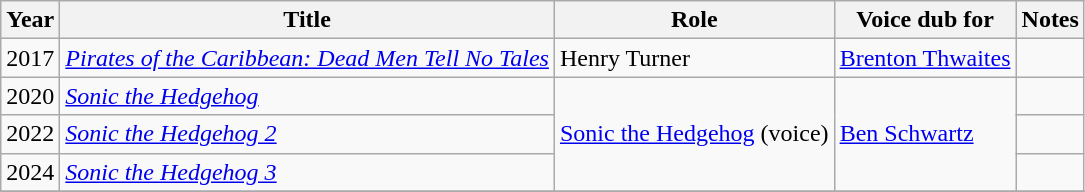<table class="wikitable sortable">
<tr>
<th>Year</th>
<th>Title</th>
<th>Role</th>
<th>Voice dub for</th>
<th>Notes</th>
</tr>
<tr>
<td>2017</td>
<td><em><a href='#'>Pirates of the Caribbean: Dead Men Tell No Tales</a></em></td>
<td>Henry Turner</td>
<td><a href='#'>Brenton Thwaites</a></td>
<td></td>
</tr>
<tr>
<td>2020</td>
<td><em><a href='#'>Sonic the Hedgehog</a></em></td>
<td rowspan="3"><a href='#'>Sonic the Hedgehog</a> (voice)</td>
<td rowspan="3"><a href='#'>Ben Schwartz</a></td>
<td></td>
</tr>
<tr>
<td>2022</td>
<td><em><a href='#'>Sonic the Hedgehog 2</a></em></td>
<td></td>
</tr>
<tr>
<td>2024</td>
<td><em><a href='#'>Sonic the Hedgehog 3</a></td>
<td></td>
</tr>
<tr>
</tr>
</table>
